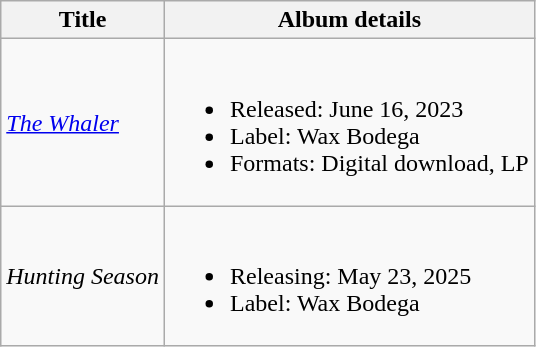<table class="wikitable">
<tr>
<th scope="col">Title</th>
<th scope="col">Album details</th>
</tr>
<tr>
<td scope="row"><em><a href='#'>The Whaler</a></em></td>
<td><br><ul><li>Released: June 16, 2023</li><li>Label: Wax Bodega</li><li>Formats: Digital download, LP</li></ul></td>
</tr>
<tr>
<td><em>Hunting Season</em></td>
<td><br><ul><li>Releasing: May 23, 2025</li><li>Label: Wax Bodega</li></ul></td>
</tr>
</table>
